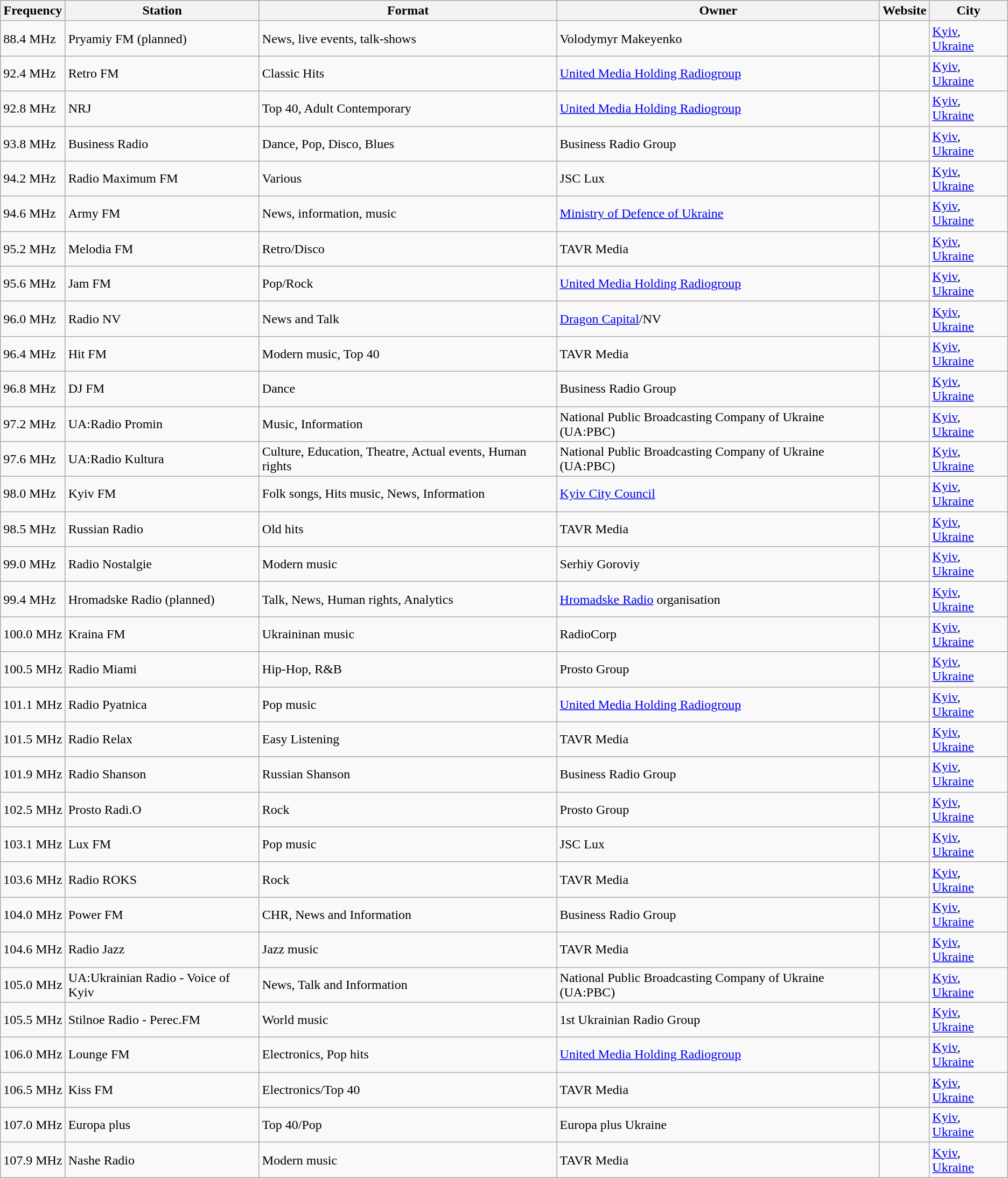<table class="wikitable">
<tr>
<th>Frequency</th>
<th>Station</th>
<th>Format</th>
<th>Owner</th>
<th>Website</th>
<th>City</th>
</tr>
<tr>
<td>88.4 MHz</td>
<td>Pryamiy FM (planned)</td>
<td>News, live events, talk-shows</td>
<td>Volodymyr Makeyenko</td>
<td></td>
<td><a href='#'>Kyiv</a>, <a href='#'>Ukraine</a></td>
</tr>
<tr>
<td>92.4 MHz</td>
<td>Retro FM</td>
<td>Classic Hits</td>
<td><a href='#'>United Media Holding Radiogroup</a></td>
<td></td>
<td><a href='#'>Kyiv</a>, <a href='#'>Ukraine</a></td>
</tr>
<tr>
<td>92.8 MHz</td>
<td>NRJ</td>
<td>Top 40, Adult Contemporary</td>
<td><a href='#'>United Media Holding Radiogroup</a></td>
<td></td>
<td><a href='#'>Kyiv</a>, <a href='#'>Ukraine</a></td>
</tr>
<tr>
<td>93.8 MHz</td>
<td>Business Radio</td>
<td>Dance, Pop, Disco, Blues</td>
<td>Business Radio Group</td>
<td></td>
<td><a href='#'>Kyiv</a>, <a href='#'>Ukraine</a></td>
</tr>
<tr>
<td>94.2 MHz</td>
<td>Radio Maximum FM</td>
<td>Various</td>
<td>JSC Lux</td>
<td></td>
<td><a href='#'>Kyiv</a>, <a href='#'>Ukraine</a></td>
</tr>
<tr>
<td>94.6 MHz</td>
<td>Army FM</td>
<td>News, information, music</td>
<td><a href='#'>Ministry of Defence of Ukraine</a></td>
<td></td>
<td><a href='#'>Kyiv</a>, <a href='#'>Ukraine</a></td>
</tr>
<tr>
<td>95.2 MHz</td>
<td>Melodia FM</td>
<td>Retro/Disco</td>
<td>TAVR Media</td>
<td></td>
<td><a href='#'>Kyiv</a>, <a href='#'>Ukraine</a></td>
</tr>
<tr>
<td>95.6 MHz</td>
<td>Jam FM</td>
<td>Pop/Rock</td>
<td><a href='#'>United Media Holding Radiogroup</a></td>
<td></td>
<td><a href='#'>Kyiv</a>, <a href='#'>Ukraine</a></td>
</tr>
<tr>
<td>96.0 MHz</td>
<td>Radio NV</td>
<td>News and Talk</td>
<td><a href='#'>Dragon Capital</a>/NV</td>
<td></td>
<td><a href='#'>Kyiv</a>, <a href='#'>Ukraine</a></td>
</tr>
<tr>
<td>96.4 MHz</td>
<td>Hit FM</td>
<td>Modern music, Top 40</td>
<td>TAVR Media</td>
<td></td>
<td><a href='#'>Kyiv</a>, <a href='#'>Ukraine</a></td>
</tr>
<tr>
<td>96.8 MHz</td>
<td>DJ FM</td>
<td>Dance</td>
<td>Business Radio Group</td>
<td></td>
<td><a href='#'>Kyiv</a>, <a href='#'>Ukraine</a></td>
</tr>
<tr>
<td>97.2 MHz</td>
<td>UA:Radio Promin</td>
<td>Music, Information</td>
<td>National Public Broadcasting Company of Ukraine (UA:PBC)</td>
<td></td>
<td><a href='#'>Kyiv</a>, <a href='#'>Ukraine</a></td>
</tr>
<tr>
<td>97.6 MHz</td>
<td>UA:Radio Kultura</td>
<td>Culture, Education, Theatre, Actual events, Human rights</td>
<td>National Public Broadcasting Company of Ukraine (UA:PBC)</td>
<td></td>
<td><a href='#'>Kyiv</a>, <a href='#'>Ukraine</a></td>
</tr>
<tr>
<td>98.0 MHz</td>
<td>Kyiv FM</td>
<td>Folk songs, Hits music, News, Information</td>
<td><a href='#'>Kyiv City Council</a></td>
<td></td>
<td><a href='#'>Kyiv</a>, <a href='#'>Ukraine</a></td>
</tr>
<tr>
<td>98.5 MHz</td>
<td>Russian Radio</td>
<td>Old hits</td>
<td>TAVR Media</td>
<td></td>
<td><a href='#'>Kyiv</a>, <a href='#'>Ukraine</a></td>
</tr>
<tr>
<td>99.0 MHz</td>
<td>Radio Nostalgie</td>
<td>Modern music</td>
<td>Serhiy Goroviy</td>
<td></td>
<td><a href='#'>Kyiv</a>, <a href='#'>Ukraine</a></td>
</tr>
<tr>
<td>99.4 MHz</td>
<td>Hromadske Radio (planned)</td>
<td>Talk, News, Human rights, Analytics</td>
<td><a href='#'>Hromadske Radio</a> organisation</td>
<td></td>
<td><a href='#'>Kyiv</a>, <a href='#'>Ukraine</a></td>
</tr>
<tr>
<td>100.0 MHz</td>
<td>Kraina FM</td>
<td>Ukraininan music</td>
<td>RadioCorp</td>
<td></td>
<td><a href='#'>Kyiv</a>, <a href='#'>Ukraine</a></td>
</tr>
<tr>
<td>100.5 MHz</td>
<td>Radio Miami</td>
<td>Hip-Hop, R&B</td>
<td>Prosto Group</td>
<td></td>
<td><a href='#'>Kyiv</a>, <a href='#'>Ukraine</a></td>
</tr>
<tr>
<td>101.1 MHz</td>
<td>Radio Pyatnica</td>
<td>Pop music</td>
<td><a href='#'>United Media Holding Radiogroup</a></td>
<td></td>
<td><a href='#'>Kyiv</a>, <a href='#'>Ukraine</a></td>
</tr>
<tr>
<td>101.5 MHz</td>
<td>Radio Relax</td>
<td>Easy Listening</td>
<td>TAVR Media</td>
<td></td>
<td><a href='#'>Kyiv</a>, <a href='#'>Ukraine</a></td>
</tr>
<tr>
<td>101.9 MHz</td>
<td>Radio Shanson</td>
<td>Russian Shanson</td>
<td>Business Radio Group</td>
<td></td>
<td><a href='#'>Kyiv</a>, <a href='#'>Ukraine</a></td>
</tr>
<tr>
<td>102.5 MHz</td>
<td>Prosto Radi.O</td>
<td>Rock</td>
<td>Prosto Group</td>
<td></td>
<td><a href='#'>Kyiv</a>, <a href='#'>Ukraine</a></td>
</tr>
<tr>
<td>103.1 MHz</td>
<td>Lux FM</td>
<td>Pop music</td>
<td>JSC Lux</td>
<td></td>
<td><a href='#'>Kyiv</a>, <a href='#'>Ukraine</a></td>
</tr>
<tr>
<td>103.6 MHz</td>
<td>Radio ROKS</td>
<td>Rock</td>
<td>TAVR Media</td>
<td></td>
<td><a href='#'>Kyiv</a>, <a href='#'>Ukraine</a></td>
</tr>
<tr>
<td>104.0 MHz</td>
<td>Power FM</td>
<td>CHR, News and Information</td>
<td>Business Radio Group</td>
<td></td>
<td><a href='#'>Kyiv</a>, <a href='#'>Ukraine</a></td>
</tr>
<tr>
<td>104.6 MHz</td>
<td>Radio Jazz</td>
<td>Jazz music</td>
<td>TAVR Media</td>
<td></td>
<td><a href='#'>Kyiv</a>, <a href='#'>Ukraine</a></td>
</tr>
<tr>
<td>105.0 MHz</td>
<td>UA:Ukrainian Radio - Voice of Kyiv</td>
<td>News, Talk and Information</td>
<td>National Public Broadcasting Company of Ukraine (UA:PBC)</td>
<td></td>
<td><a href='#'>Kyiv</a>, <a href='#'>Ukraine</a></td>
</tr>
<tr>
<td>105.5 MHz</td>
<td>Stilnoe Radio - Perec.FM</td>
<td>World music</td>
<td>1st Ukrainian Radio Group</td>
<td></td>
<td><a href='#'>Kyiv</a>, <a href='#'>Ukraine</a></td>
</tr>
<tr>
<td>106.0 MHz</td>
<td>Lounge FM</td>
<td>Electronics, Pop hits</td>
<td><a href='#'>United Media Holding Radiogroup</a></td>
<td></td>
<td><a href='#'>Kyiv</a>, <a href='#'>Ukraine</a></td>
</tr>
<tr>
<td>106.5 MHz</td>
<td>Kiss FM</td>
<td>Electronics/Top 40</td>
<td>TAVR Media</td>
<td></td>
<td><a href='#'>Kyiv</a>, <a href='#'>Ukraine</a></td>
</tr>
<tr>
<td>107.0 MHz</td>
<td>Europa plus</td>
<td>Top 40/Pop</td>
<td>Europa plus Ukraine</td>
<td></td>
<td><a href='#'>Kyiv</a>, <a href='#'>Ukraine</a></td>
</tr>
<tr>
<td>107.9 MHz</td>
<td>Nashe Radio</td>
<td>Modern music</td>
<td>TAVR Media</td>
<td></td>
<td><a href='#'>Kyiv</a>, <a href='#'>Ukraine</a></td>
</tr>
</table>
